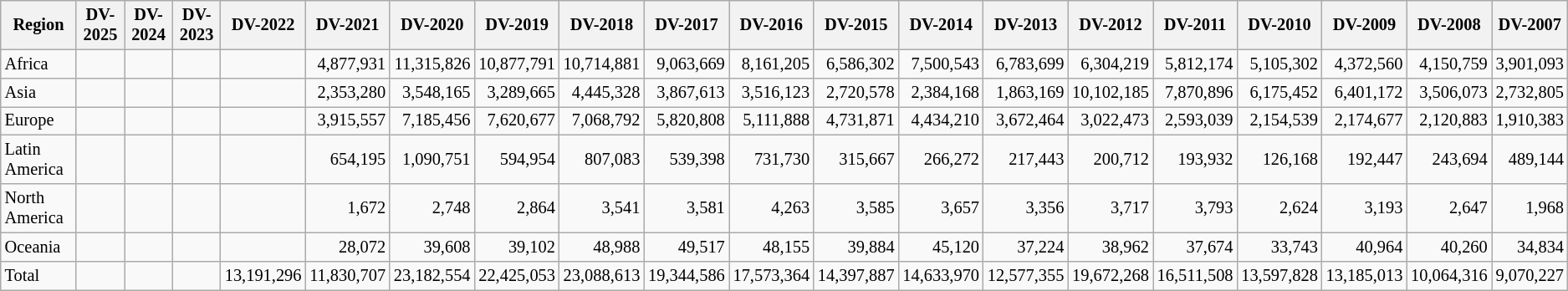<table class="wikitable sortable nowrap" style="font-size:85%; text-align:right; line-height:1.2">
<tr>
<th>Region</th>
<th>DV-2025</th>
<th>DV-2024</th>
<th>DV-2023</th>
<th>DV-2022</th>
<th>DV-2021</th>
<th>DV-2020</th>
<th>DV-2019</th>
<th>DV-2018</th>
<th>DV-2017</th>
<th>DV-2016</th>
<th>DV-2015</th>
<th>DV-2014</th>
<th>DV-2013</th>
<th>DV-2012</th>
<th>DV-2011</th>
<th>DV-2010</th>
<th>DV-2009</th>
<th>DV-2008</th>
<th>DV-2007</th>
</tr>
<tr>
<td align=left>Africa</td>
<td></td>
<td></td>
<td></td>
<td></td>
<td>4,877,931</td>
<td>11,315,826</td>
<td>10,877,791</td>
<td>10,714,881</td>
<td>9,063,669</td>
<td>8,161,205</td>
<td>6,586,302</td>
<td>7,500,543</td>
<td>6,783,699</td>
<td>6,304,219</td>
<td>5,812,174</td>
<td>5,105,302</td>
<td>4,372,560</td>
<td>4,150,759</td>
<td>3,901,093</td>
</tr>
<tr>
<td align=left>Asia</td>
<td></td>
<td></td>
<td></td>
<td></td>
<td>2,353,280</td>
<td>3,548,165</td>
<td>3,289,665</td>
<td>4,445,328</td>
<td>3,867,613</td>
<td>3,516,123</td>
<td>2,720,578</td>
<td>2,384,168</td>
<td>1,863,169</td>
<td>10,102,185</td>
<td>7,870,896</td>
<td>6,175,452</td>
<td>6,401,172</td>
<td>3,506,073</td>
<td>2,732,805</td>
</tr>
<tr>
<td align=left>Europe</td>
<td></td>
<td></td>
<td></td>
<td></td>
<td>3,915,557</td>
<td>7,185,456</td>
<td>7,620,677</td>
<td>7,068,792</td>
<td>5,820,808</td>
<td>5,111,888</td>
<td>4,731,871</td>
<td>4,434,210</td>
<td>3,672,464</td>
<td>3,022,473</td>
<td>2,593,039</td>
<td>2,154,539</td>
<td>2,174,677</td>
<td>2,120,883</td>
<td>1,910,383</td>
</tr>
<tr>
<td align=left>Latin America</td>
<td></td>
<td></td>
<td></td>
<td></td>
<td>654,195</td>
<td>1,090,751</td>
<td>594,954</td>
<td>807,083</td>
<td>539,398</td>
<td>731,730</td>
<td>315,667</td>
<td>266,272</td>
<td>217,443</td>
<td>200,712</td>
<td>193,932</td>
<td>126,168</td>
<td>192,447</td>
<td>243,694</td>
<td>489,144</td>
</tr>
<tr>
<td align=left>North America</td>
<td></td>
<td></td>
<td></td>
<td></td>
<td>1,672</td>
<td>2,748</td>
<td>2,864</td>
<td>3,541</td>
<td>3,581</td>
<td>4,263</td>
<td>3,585</td>
<td>3,657</td>
<td>3,356</td>
<td>3,717</td>
<td>3,793</td>
<td>2,624</td>
<td>3,193</td>
<td>2,647</td>
<td>1,968</td>
</tr>
<tr>
<td align=left>Oceania</td>
<td></td>
<td></td>
<td></td>
<td></td>
<td>28,072</td>
<td>39,608</td>
<td>39,102</td>
<td>48,988</td>
<td>49,517</td>
<td>48,155</td>
<td>39,884</td>
<td>45,120</td>
<td>37,224</td>
<td>38,962</td>
<td>37,674</td>
<td>33,743</td>
<td>40,964</td>
<td>40,260</td>
<td>34,834</td>
</tr>
<tr>
<td align=left>Total</td>
<td></td>
<td></td>
<td></td>
<td>13,191,296</td>
<td>11,830,707</td>
<td>23,182,554</td>
<td>22,425,053</td>
<td>23,088,613</td>
<td>19,344,586</td>
<td>17,573,364</td>
<td>14,397,887</td>
<td>14,633,970</td>
<td>12,577,355</td>
<td>19,672,268</td>
<td>16,511,508</td>
<td>13,597,828</td>
<td>13,185,013</td>
<td>10,064,316</td>
<td>9,070,227</td>
</tr>
</table>
